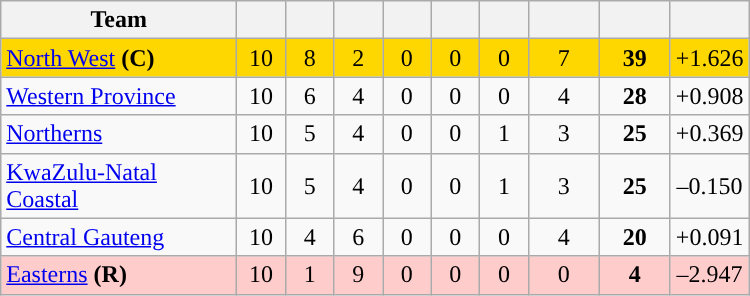<table class="wikitable" style="text-align:center">
<tr>
<th width="150">Team</th>
<th width="25"></th>
<th width="25"></th>
<th width="25"></th>
<th width="25"></th>
<th width="25"></th>
<th width="25"></th>
<th width="40"></th>
<th width="40"></th>
<th width="45"></th>
</tr>
<tr style="background:gold">
<td style="text-align:left"><a href='#'>North West</a> <strong>(C)</strong></td>
<td>10</td>
<td>8</td>
<td>2</td>
<td>0</td>
<td>0</td>
<td>0</td>
<td>7</td>
<td><strong>39</strong></td>
<td>+1.626</td>
</tr>
<tr>
<td style="text-align:left"><a href='#'>Western Province</a></td>
<td>10</td>
<td>6</td>
<td>4</td>
<td>0</td>
<td>0</td>
<td>0</td>
<td>4</td>
<td><strong>28</strong></td>
<td>+0.908</td>
</tr>
<tr>
<td style="text-align:left"><a href='#'>Northerns</a></td>
<td>10</td>
<td>5</td>
<td>4</td>
<td>0</td>
<td>0</td>
<td>1</td>
<td>3</td>
<td><strong>25</strong></td>
<td>+0.369</td>
</tr>
<tr>
<td style="text-align:left"><a href='#'>KwaZulu-Natal Coastal</a></td>
<td>10</td>
<td>5</td>
<td>4</td>
<td>0</td>
<td>0</td>
<td>1</td>
<td>3</td>
<td><strong>25</strong></td>
<td>–0.150</td>
</tr>
<tr>
<td style="text-align:left"><a href='#'>Central Gauteng</a></td>
<td>10</td>
<td>4</td>
<td>6</td>
<td>0</td>
<td>0</td>
<td>0</td>
<td>4</td>
<td><strong>20</strong></td>
<td>+0.091</td>
</tr>
<tr style="background:#FFCCCC">
<td style="text-align:left"><a href='#'>Easterns</a> <strong>(R)</strong></td>
<td>10</td>
<td>1</td>
<td>9</td>
<td>0</td>
<td>0</td>
<td>0</td>
<td>0</td>
<td><strong>4</strong></td>
<td>–2.947</td>
</tr>
</table>
